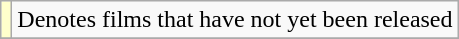<table class="wikitable">
<tr>
<td style="background:#FFFFCC;"></td>
<td>Denotes films that have not yet been released</td>
</tr>
<tr>
</tr>
</table>
